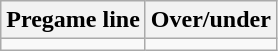<table class="wikitable">
<tr align="center">
<th style=>Pregame line</th>
<th style=>Over/under</th>
</tr>
<tr align="center">
<td></td>
<td></td>
</tr>
</table>
